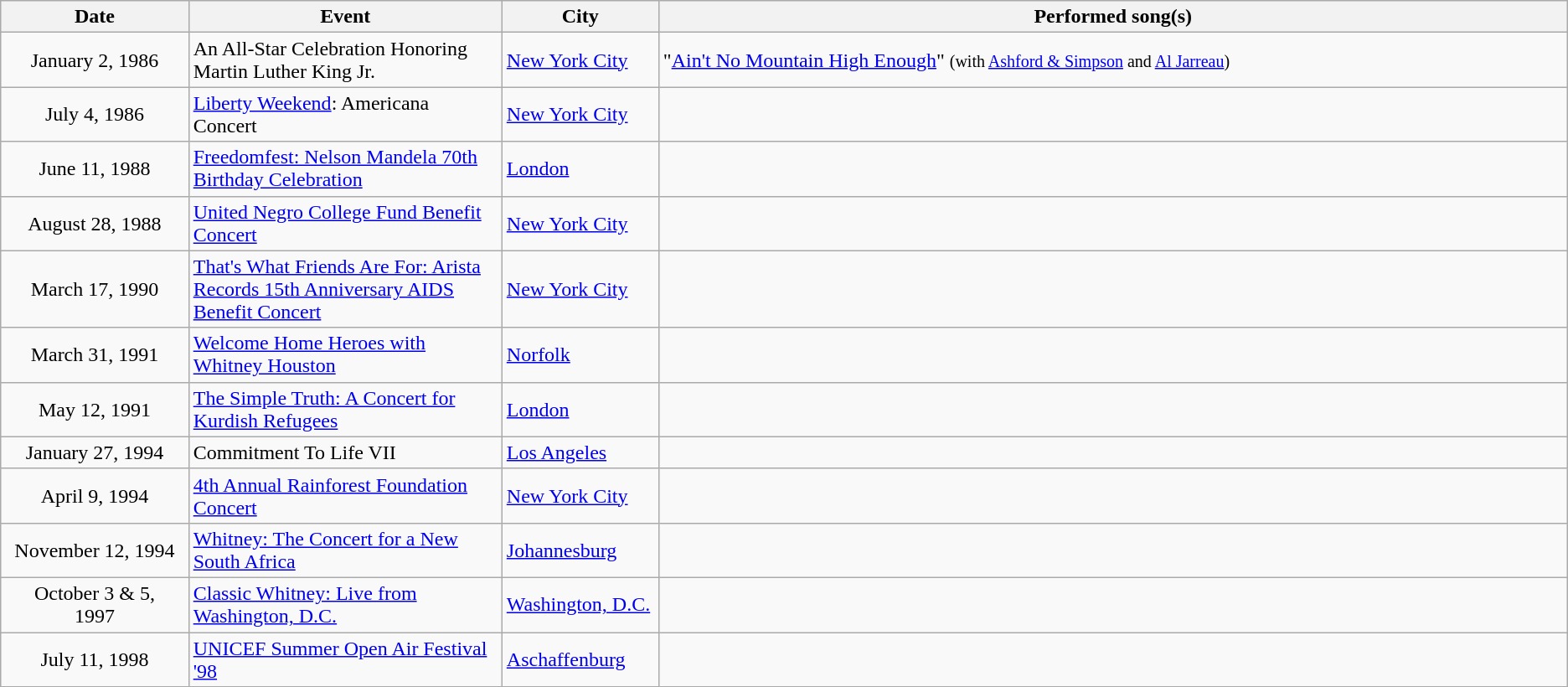<table class="wikitable sortable plainrowheaders">
<tr>
<th style="width:12%;">Date</th>
<th style="width:20%;">Event</th>
<th style="width:10%;">City</th>
<th class="unsortable">Performed song(s)</th>
</tr>
<tr>
<td style="text-align:center;">January 2, 1986</td>
<td>An All-Star Celebration Honoring Martin Luther King Jr.</td>
<td><a href='#'>New York City</a></td>
<td>"<a href='#'>Ain't No Mountain High Enough</a>" <small>(with <a href='#'>Ashford & Simpson</a> and <a href='#'>Al Jarreau</a>)</small></td>
</tr>
<tr>
<td style="text-align:center;">July 4, 1986</td>
<td><a href='#'>Liberty Weekend</a>: Americana Concert</td>
<td><a href='#'>New York City</a></td>
<td></td>
</tr>
<tr>
<td style="text-align:center;">June 11, 1988</td>
<td><a href='#'>Freedomfest: Nelson Mandela 70th Birthday Celebration</a></td>
<td><a href='#'>London</a></td>
<td></td>
</tr>
<tr>
<td style="text-align:center;">August 28, 1988</td>
<td><a href='#'>United Negro College Fund Benefit Concert</a></td>
<td><a href='#'>New York City</a></td>
<td></td>
</tr>
<tr>
<td style="text-align:center;">March 17, 1990</td>
<td><a href='#'>That's What Friends Are For: Arista Records 15th Anniversary AIDS Benefit Concert</a></td>
<td><a href='#'>New York City</a></td>
<td></td>
</tr>
<tr>
<td style="text-align:center;">March 31, 1991</td>
<td><a href='#'>Welcome Home Heroes with Whitney Houston</a></td>
<td><a href='#'>Norfolk</a></td>
<td></td>
</tr>
<tr>
<td style="text-align:center;">May 12, 1991</td>
<td><a href='#'>The Simple Truth: A Concert for Kurdish Refugees</a></td>
<td><a href='#'>London</a></td>
<td></td>
</tr>
<tr>
<td style="text-align:center;">January 27, 1994</td>
<td>Commitment To Life VII</td>
<td><a href='#'>Los Angeles</a></td>
<td></td>
</tr>
<tr>
<td style="text-align:center;">April 9, 1994</td>
<td><a href='#'>4th Annual Rainforest Foundation Concert</a></td>
<td><a href='#'>New York City</a></td>
<td></td>
</tr>
<tr>
<td style="text-align:center;">November 12, 1994</td>
<td><a href='#'>Whitney: The Concert for a New South Africa</a></td>
<td><a href='#'>Johannesburg</a></td>
<td></td>
</tr>
<tr>
<td style="text-align:center;">October 3 & 5,<br>1997</td>
<td><a href='#'>Classic Whitney: Live from Washington, D.C.</a></td>
<td><a href='#'>Washington, D.C.</a></td>
<td></td>
</tr>
<tr>
<td style="text-align:center;">July 11, 1998</td>
<td><a href='#'>UNICEF Summer Open Air Festival '98</a></td>
<td><a href='#'>Aschaffenburg</a></td>
<td></td>
</tr>
</table>
